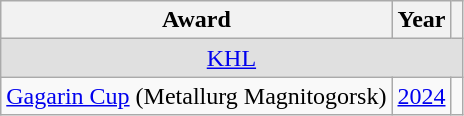<table class="wikitable">
<tr>
<th>Award</th>
<th>Year</th>
<th></th>
</tr>
<tr ALIGN="center" bgcolor="#e0e0e0">
<td colspan="3"><a href='#'>KHL</a></td>
</tr>
<tr>
<td><a href='#'>Gagarin Cup</a> (Metallurg Magnitogorsk)</td>
<td><a href='#'>2024</a></td>
<td></td>
</tr>
</table>
